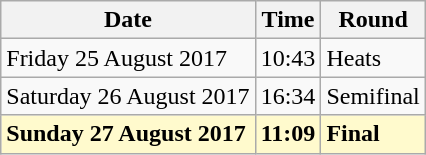<table class="wikitable">
<tr>
<th>Date</th>
<th>Time</th>
<th>Round</th>
</tr>
<tr>
<td>Friday 25 August 2017</td>
<td>10:43</td>
<td>Heats</td>
</tr>
<tr>
<td>Saturday 26 August 2017</td>
<td>16:34</td>
<td>Semifinal</td>
</tr>
<tr>
<td style=background:lemonchiffon><strong>Sunday 27 August 2017</strong></td>
<td style=background:lemonchiffon><strong>11:09</strong></td>
<td style=background:lemonchiffon><strong>Final</strong></td>
</tr>
</table>
